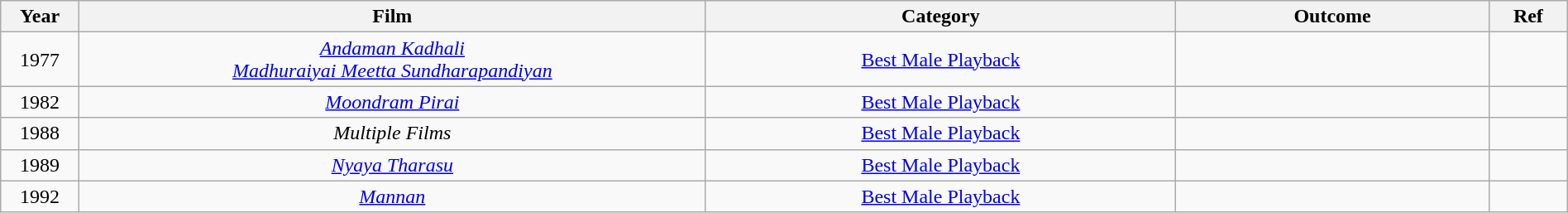<table class="wikitable" style="width:100%;">
<tr>
<th width=5%>Year</th>
<th style="width:40%;">Film</th>
<th style="width:30%;">Category</th>
<th style="width:20%;">Outcome</th>
<th style="width:5%;">Ref</th>
</tr>
<tr>
<td style="text-align:center;">1977</td>
<td style="text-align:center;"><em><a href='#'>Andaman Kadhali</a></em><br> <em><a href='#'>Madhuraiyai Meetta Sundharapandiyan</a></em></td>
<td style="text-align:center;"><a href='#'>Best Male Playback</a></td>
<td></td>
<td></td>
</tr>
<tr>
<td style="text-align:center;">1982</td>
<td style="text-align:center;"><em><a href='#'>Moondram Pirai</a></em></td>
<td style="text-align:center;"><a href='#'>Best Male Playback</a></td>
<td></td>
<td></td>
</tr>
<tr>
<td style="text-align:center;">1988</td>
<td style="text-align:center;"><em>Multiple Films</em></td>
<td style="text-align:center;"><a href='#'>Best Male Playback</a></td>
<td></td>
<td></td>
</tr>
<tr>
<td style="text-align:center;">1989</td>
<td style="text-align:center;"><em><a href='#'>Nyaya Tharasu</a></em></td>
<td style="text-align:center;"><a href='#'>Best Male Playback</a></td>
<td></td>
<td></td>
</tr>
<tr>
<td style="text-align:center;">1992</td>
<td style="text-align:center;"><em><a href='#'>Mannan</a></em></td>
<td style="text-align:center;"><a href='#'>Best Male Playback</a></td>
<td></td>
<td></td>
</tr>
</table>
